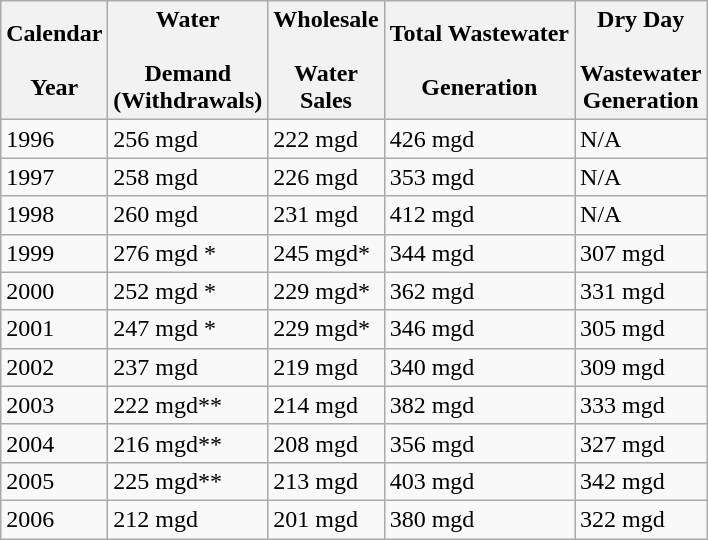<table class="wikitable">
<tr>
<th>Calendar<br><br>Year<br></th>
<th>Water<br><br>Demand<br>
(Withdrawals)<br></th>
<th>Wholesale<br><br>Water<br>
Sales<br></th>
<th>Total Wastewater<br><br>Generation<br></th>
<th>Dry Day<br><br>Wastewater<br>
Generation<br></th>
</tr>
<tr>
<td>1996</td>
<td>256 mgd</td>
<td>222 mgd</td>
<td>426 mgd</td>
<td>N/A</td>
</tr>
<tr>
<td>1997</td>
<td>258 mgd</td>
<td>226 mgd</td>
<td>353 mgd</td>
<td>N/A</td>
</tr>
<tr>
<td>1998</td>
<td>260 mgd</td>
<td>231 mgd</td>
<td>412 mgd</td>
<td>N/A</td>
</tr>
<tr>
<td>1999</td>
<td>276 mgd *</td>
<td>245 mgd*</td>
<td>344 mgd</td>
<td>307 mgd</td>
</tr>
<tr>
<td>2000</td>
<td>252 mgd *</td>
<td>229 mgd*</td>
<td>362 mgd</td>
<td>331 mgd</td>
</tr>
<tr>
<td>2001</td>
<td>247 mgd *</td>
<td>229 mgd*</td>
<td>346 mgd</td>
<td>305 mgd</td>
</tr>
<tr>
<td>2002</td>
<td>237 mgd</td>
<td>219 mgd</td>
<td>340 mgd</td>
<td>309 mgd</td>
</tr>
<tr>
<td>2003</td>
<td>222 mgd**</td>
<td>214 mgd</td>
<td>382 mgd</td>
<td>333 mgd</td>
</tr>
<tr>
<td>2004</td>
<td>216 mgd**</td>
<td>208 mgd</td>
<td>356 mgd</td>
<td>327 mgd</td>
</tr>
<tr>
<td>2005</td>
<td>225 mgd**</td>
<td>213 mgd</td>
<td>403 mgd</td>
<td>342 mgd</td>
</tr>
<tr>
<td>2006</td>
<td>212 mgd</td>
<td>201 mgd</td>
<td>380 mgd</td>
<td>322 mgd</td>
</tr>
</table>
